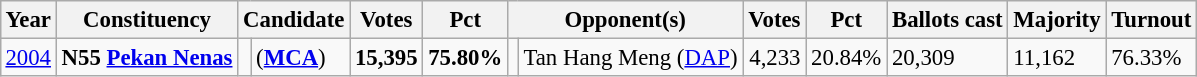<table class="wikitable" style="margin:0.5em ; font-size:95%">
<tr>
<th>Year</th>
<th>Constituency</th>
<th colspan=2>Candidate</th>
<th>Votes</th>
<th>Pct</th>
<th colspan=2>Opponent(s)</th>
<th>Votes</th>
<th>Pct</th>
<th>Ballots cast</th>
<th>Majority</th>
<th>Turnout</th>
</tr>
<tr>
<td><a href='#'>2004</a></td>
<td><strong>N55 <a href='#'>Pekan Nenas</a></strong></td>
<td></td>
<td> (<strong><a href='#'>MCA</a></strong>)</td>
<td align="right"><strong>15,395</strong></td>
<td><strong>75.80%</strong></td>
<td></td>
<td>Tan Hang Meng (<a href='#'>DAP</a>)</td>
<td align="right">4,233</td>
<td>20.84%</td>
<td>20,309</td>
<td>11,162</td>
<td>76.33%</td>
</tr>
</table>
